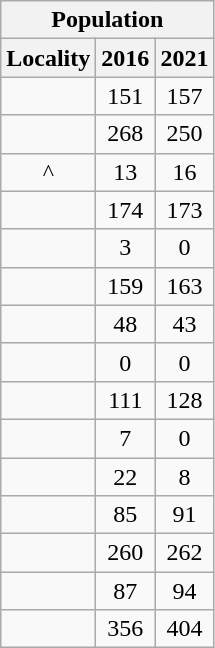<table class="wikitable" style="text-align:center;">
<tr>
<th colspan="3" style="text-align:center;  font-weight:bold">Population</th>
</tr>
<tr>
<th style="text-align:center; background:  font-weight:bold">Locality</th>
<th style="text-align:center; background:  font-weight:bold"><strong>2016</strong></th>
<th style="text-align:center; background:  font-weight:bold"><strong>2021</strong></th>
</tr>
<tr>
<td></td>
<td>151</td>
<td>157</td>
</tr>
<tr>
<td></td>
<td>268</td>
<td>250</td>
</tr>
<tr>
<td>^</td>
<td>13</td>
<td>16</td>
</tr>
<tr>
<td></td>
<td>174</td>
<td>173</td>
</tr>
<tr>
<td></td>
<td>3</td>
<td>0</td>
</tr>
<tr>
<td></td>
<td>159</td>
<td>163</td>
</tr>
<tr>
<td></td>
<td>48</td>
<td>43</td>
</tr>
<tr>
<td></td>
<td>0</td>
<td>0</td>
</tr>
<tr>
<td></td>
<td>111</td>
<td>128</td>
</tr>
<tr>
<td></td>
<td>7</td>
<td>0</td>
</tr>
<tr>
<td></td>
<td>22</td>
<td>8</td>
</tr>
<tr>
<td></td>
<td>85</td>
<td>91</td>
</tr>
<tr>
<td></td>
<td>260</td>
<td>262</td>
</tr>
<tr>
<td></td>
<td>87</td>
<td>94</td>
</tr>
<tr>
<td></td>
<td>356</td>
<td>404</td>
</tr>
</table>
